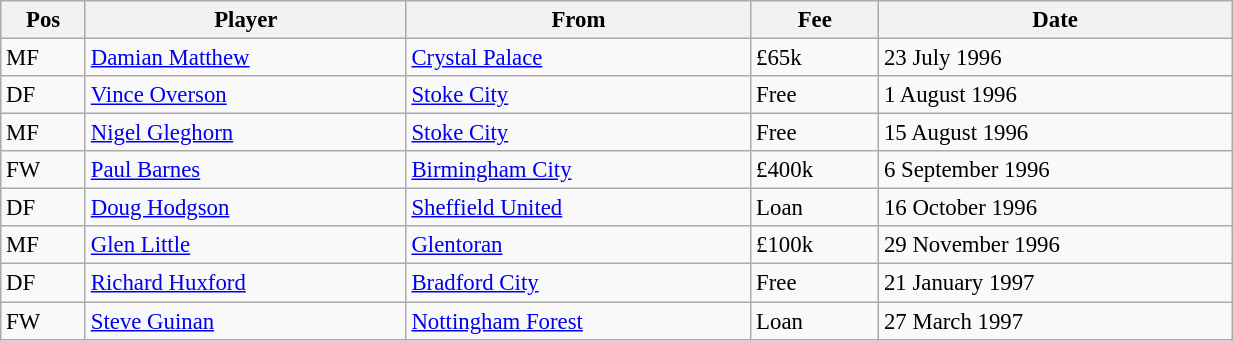<table class="wikitable" style="width:65%; text-align:center; font-size:95%; text-align:left;">
<tr>
<th>Pos</th>
<th>Player</th>
<th>From</th>
<th>Fee</th>
<th>Date</th>
</tr>
<tr>
<td>MF</td>
<td> <a href='#'>Damian Matthew</a></td>
<td><a href='#'>Crystal Palace</a></td>
<td>£65k</td>
<td>23 July 1996</td>
</tr>
<tr>
<td>DF</td>
<td> <a href='#'>Vince Overson</a></td>
<td><a href='#'>Stoke City</a></td>
<td>Free</td>
<td>1 August 1996</td>
</tr>
<tr>
<td>MF</td>
<td> <a href='#'>Nigel Gleghorn</a></td>
<td><a href='#'>Stoke City</a></td>
<td>Free</td>
<td>15 August 1996</td>
</tr>
<tr>
<td>FW</td>
<td> <a href='#'>Paul Barnes</a></td>
<td><a href='#'>Birmingham City</a></td>
<td>£400k</td>
<td>6 September 1996</td>
</tr>
<tr>
<td>DF</td>
<td> <a href='#'>Doug Hodgson</a></td>
<td><a href='#'>Sheffield United</a></td>
<td>Loan</td>
<td>16 October 1996</td>
</tr>
<tr>
<td>MF</td>
<td> <a href='#'>Glen Little</a></td>
<td><a href='#'>Glentoran</a></td>
<td>£100k</td>
<td>29 November 1996</td>
</tr>
<tr>
<td>DF</td>
<td> <a href='#'>Richard Huxford</a></td>
<td><a href='#'>Bradford City</a></td>
<td>Free</td>
<td>21 January 1997</td>
</tr>
<tr>
<td>FW</td>
<td> <a href='#'>Steve Guinan</a></td>
<td><a href='#'>Nottingham Forest</a></td>
<td>Loan</td>
<td>27 March 1997</td>
</tr>
</table>
